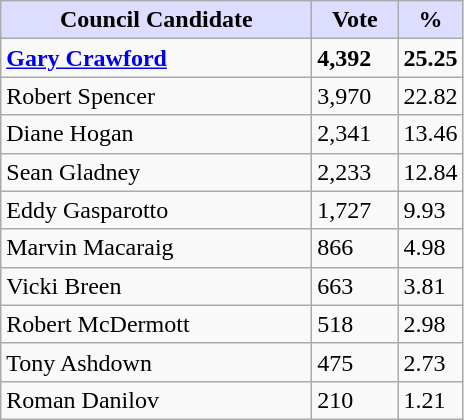<table class="wikitable sortable">
<tr>
<th style="background:#ddf; width:200px;">Council Candidate</th>
<th style="background:#ddf; width:50px;">Vote</th>
<th style="background:#ddf; width:30px;">%</th>
</tr>
<tr>
<td><strong><a href='#'>Gary Crawford</a></strong></td>
<td><strong>4,392</strong></td>
<td><strong>25.25</strong></td>
</tr>
<tr>
<td>Robert Spencer</td>
<td>3,970</td>
<td>22.82</td>
</tr>
<tr>
<td>Diane Hogan</td>
<td>2,341</td>
<td>13.46</td>
</tr>
<tr>
<td>Sean Gladney</td>
<td>2,233</td>
<td>12.84</td>
</tr>
<tr>
<td>Eddy Gasparotto</td>
<td>1,727</td>
<td>9.93</td>
</tr>
<tr>
<td>Marvin Macaraig</td>
<td>866</td>
<td>4.98</td>
</tr>
<tr>
<td>Vicki Breen</td>
<td>663</td>
<td>3.81</td>
</tr>
<tr>
<td>Robert McDermott</td>
<td>518</td>
<td>2.98</td>
</tr>
<tr>
<td>Tony Ashdown</td>
<td>475</td>
<td>2.73</td>
</tr>
<tr>
<td>Roman Danilov</td>
<td>210</td>
<td>1.21</td>
</tr>
</table>
